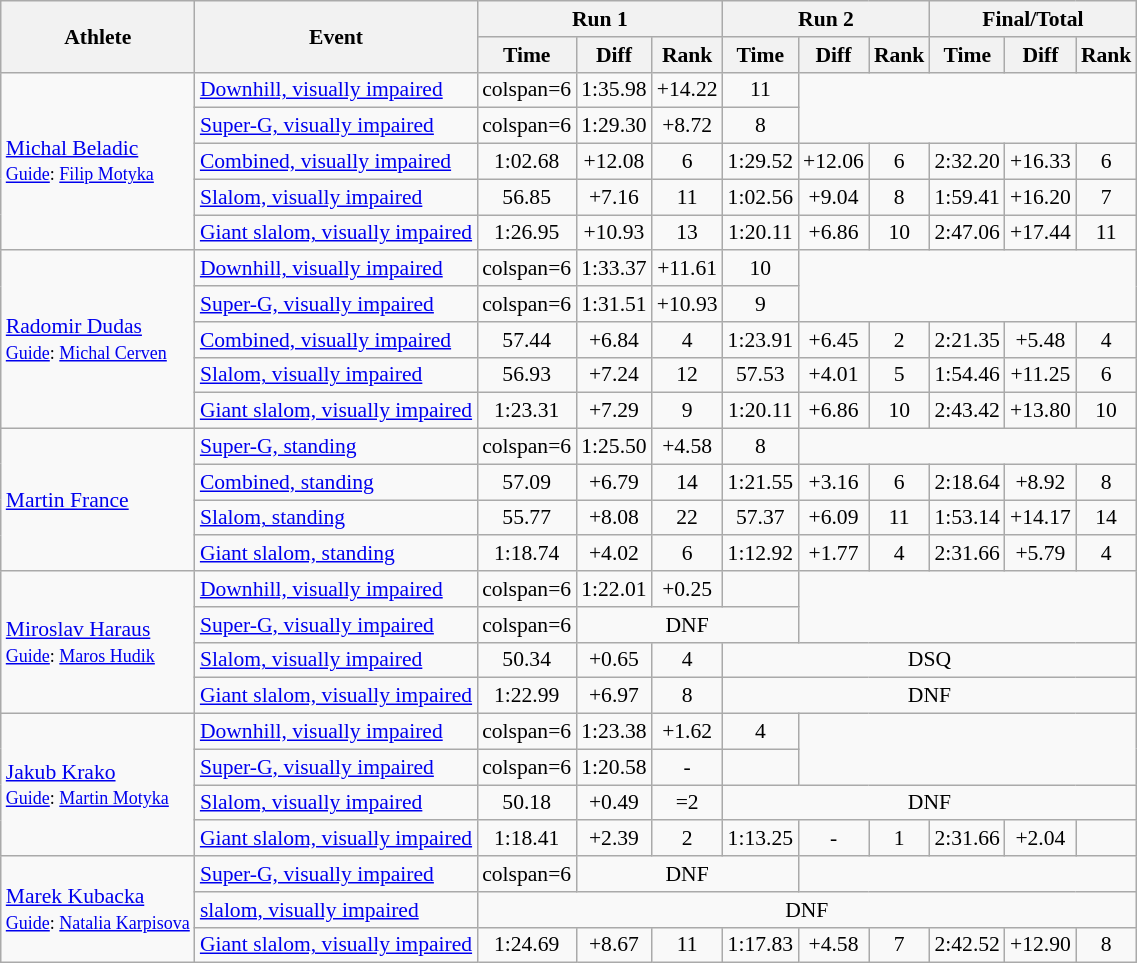<table class="wikitable" style="font-size:90%">
<tr>
<th rowspan="2">Athlete</th>
<th rowspan="2">Event</th>
<th colspan="3">Run 1</th>
<th colspan="3">Run 2</th>
<th colspan="3">Final/Total</th>
</tr>
<tr>
<th>Time</th>
<th>Diff</th>
<th>Rank</th>
<th>Time</th>
<th>Diff</th>
<th>Rank</th>
<th>Time</th>
<th>Diff</th>
<th>Rank</th>
</tr>
<tr>
<td rowspan=5><a href='#'>Michal Beladic</a><br><small><a href='#'>Guide</a>: <a href='#'>Filip Motyka</a> </small></td>
<td><a href='#'>Downhill, visually impaired</a></td>
<td>colspan=6 </td>
<td align="center">1:35.98</td>
<td align="center">+14.22</td>
<td align="center">11</td>
</tr>
<tr>
<td><a href='#'>Super-G, visually impaired</a></td>
<td>colspan=6 </td>
<td align="center">1:29.30</td>
<td align="center">+8.72</td>
<td align="center">8</td>
</tr>
<tr>
<td><a href='#'>Combined, visually impaired</a></td>
<td align="center">1:02.68</td>
<td align="center">+12.08</td>
<td align="center">6</td>
<td align="center">1:29.52</td>
<td align="center">+12.06</td>
<td align="center">6</td>
<td align="center">2:32.20</td>
<td align="center">+16.33</td>
<td align="center">6</td>
</tr>
<tr>
<td><a href='#'>Slalom, visually impaired</a></td>
<td align="center">56.85</td>
<td align="center">+7.16</td>
<td align="center">11</td>
<td align="center">1:02.56</td>
<td align="center">+9.04</td>
<td align="center">8</td>
<td align="center">1:59.41</td>
<td align="center">+16.20</td>
<td align="center">7</td>
</tr>
<tr>
<td><a href='#'>Giant slalom, visually impaired</a></td>
<td align="center">1:26.95</td>
<td align="center">+10.93</td>
<td align="center">13</td>
<td align="center">1:20.11</td>
<td align="center">+6.86</td>
<td align="center">10</td>
<td align="center">2:47.06</td>
<td align="center">+17.44</td>
<td align="center">11</td>
</tr>
<tr>
<td rowspan=5><a href='#'>Radomir Dudas</a><br><small><a href='#'>Guide</a>: <a href='#'>Michal Cerven</a> </small></td>
<td><a href='#'>Downhill, visually impaired</a></td>
<td>colspan=6 </td>
<td align="center">1:33.37</td>
<td align="center">+11.61</td>
<td align="center">10</td>
</tr>
<tr>
<td><a href='#'>Super-G, visually impaired</a></td>
<td>colspan=6 </td>
<td align="center">1:31.51</td>
<td align="center">+10.93</td>
<td align="center">9</td>
</tr>
<tr>
<td><a href='#'>Combined, visually impaired</a></td>
<td align="center">57.44</td>
<td align="center">+6.84</td>
<td align="center">4</td>
<td align="center">1:23.91</td>
<td align="center">+6.45</td>
<td align="center">2</td>
<td align="center">2:21.35</td>
<td align="center">+5.48</td>
<td align="center">4</td>
</tr>
<tr>
<td><a href='#'>Slalom, visually impaired</a></td>
<td align="center">56.93</td>
<td align="center">+7.24</td>
<td align="center">12</td>
<td align="center">57.53</td>
<td align="center">+4.01</td>
<td align="center">5</td>
<td align="center">1:54.46</td>
<td align="center">+11.25</td>
<td align="center">6</td>
</tr>
<tr>
<td><a href='#'>Giant slalom, visually impaired</a></td>
<td align="center">1:23.31</td>
<td align="center">+7.29</td>
<td align="center">9</td>
<td align="center">1:20.11</td>
<td align="center">+6.86</td>
<td align="center">10</td>
<td align="center">2:43.42</td>
<td align="center">+13.80</td>
<td align="center">10</td>
</tr>
<tr>
<td rowspan=4><a href='#'>Martin France</a></td>
<td><a href='#'>Super-G, standing</a></td>
<td>colspan=6 </td>
<td align="center">1:25.50</td>
<td align="center">+4.58</td>
<td align="center">8</td>
</tr>
<tr>
<td><a href='#'>Combined, standing</a></td>
<td align="center">57.09</td>
<td align="center">+6.79</td>
<td align="center">14</td>
<td align="center">1:21.55</td>
<td align="center">+3.16</td>
<td align="center">6</td>
<td align="center">2:18.64</td>
<td align="center">+8.92</td>
<td align="center">8</td>
</tr>
<tr>
<td><a href='#'>Slalom, standing</a></td>
<td align="center">55.77</td>
<td align="center">+8.08</td>
<td align="center">22</td>
<td align="center">57.37</td>
<td align="center">+6.09</td>
<td align="center">11</td>
<td align="center">1:53.14</td>
<td align="center">+14.17</td>
<td align="center">14</td>
</tr>
<tr>
<td><a href='#'>Giant slalom, standing</a></td>
<td align="center">1:18.74</td>
<td align="center">+4.02</td>
<td align="center">6</td>
<td align="center">1:12.92</td>
<td align="center">+1.77</td>
<td align="center">4</td>
<td align="center">2:31.66</td>
<td align="center">+5.79</td>
<td align="center">4</td>
</tr>
<tr>
<td rowspan=4><a href='#'>Miroslav Haraus</a><br><small><a href='#'>Guide</a>: <a href='#'>Maros Hudik</a> </small></td>
<td><a href='#'>Downhill, visually impaired</a></td>
<td>colspan=6 </td>
<td align="center">1:22.01</td>
<td align="center">+0.25</td>
<td align="center"></td>
</tr>
<tr>
<td><a href='#'>Super-G, visually impaired</a></td>
<td>colspan=6 </td>
<td align="center" colspan=3>DNF</td>
</tr>
<tr>
<td><a href='#'>Slalom, visually impaired</a></td>
<td align="center">50.34</td>
<td align="center">+0.65</td>
<td align="center">4</td>
<td align="center" colspan=6>DSQ</td>
</tr>
<tr>
<td><a href='#'>Giant slalom, visually impaired</a></td>
<td align="center">1:22.99</td>
<td align="center">+6.97</td>
<td align="center">8</td>
<td align="center" colspan=6>DNF</td>
</tr>
<tr>
<td rowspan=4><a href='#'>Jakub Krako</a><br><small><a href='#'>Guide</a>: <a href='#'>Martin Motyka</a> </small></td>
<td><a href='#'>Downhill, visually impaired</a></td>
<td>colspan=6 </td>
<td align="center">1:23.38</td>
<td align="center">+1.62</td>
<td align="center">4</td>
</tr>
<tr>
<td><a href='#'>Super-G, visually impaired</a></td>
<td>colspan=6 </td>
<td align="center">1:20.58</td>
<td align="center">-</td>
<td align="center"></td>
</tr>
<tr>
<td><a href='#'>Slalom, visually impaired</a></td>
<td align="center">50.18</td>
<td align="center">+0.49</td>
<td align="center">=2</td>
<td align="center" colspan=6>DNF</td>
</tr>
<tr>
<td><a href='#'>Giant slalom, visually impaired</a></td>
<td align="center">1:18.41</td>
<td align="center">+2.39</td>
<td align="center">2</td>
<td align="center">1:13.25</td>
<td align="center">-</td>
<td align="center">1</td>
<td align="center">2:31.66</td>
<td align="center">+2.04</td>
<td align="center"></td>
</tr>
<tr>
<td rowspan=4><a href='#'>Marek Kubacka</a><br><small><a href='#'>Guide</a>: <a href='#'>Natalia Karpisova</a> </small></td>
<td><a href='#'>Super-G, visually impaired</a></td>
<td>colspan=6 </td>
<td align="center" colspan=3>DNF</td>
</tr>
<tr>
<td><a href='#'>slalom, visually impaired</a></td>
<td align="center" colspan=9>DNF</td>
</tr>
<tr>
<td><a href='#'>Giant slalom, visually impaired</a></td>
<td align="center">1:24.69</td>
<td align="center">+8.67</td>
<td align="center">11</td>
<td align="center">1:17.83</td>
<td align="center">+4.58</td>
<td align="center">7</td>
<td align="center">2:42.52</td>
<td align="center">+12.90</td>
<td align="center">8</td>
</tr>
</table>
